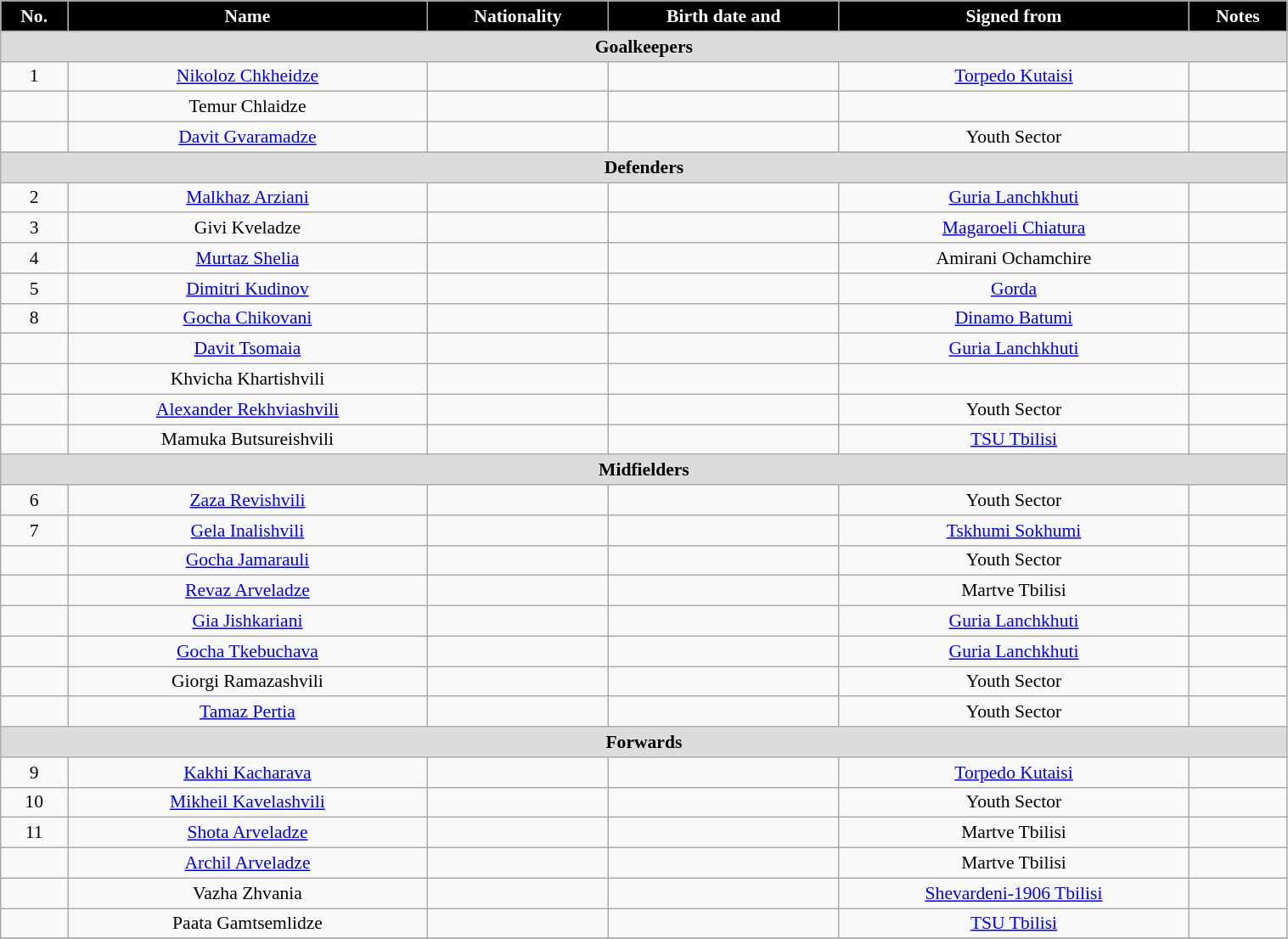<table class="wikitable" style="text-align: center; font-size:90%" width=80%>
<tr>
<th style="background:#000; color:white;">No.</th>
<th style="background:#000; color:white;">Name</th>
<th style="background:#000; color:white;">Nationality</th>
<th style="background:#000; color:white;">Birth date and </th>
<th style="background:#000; color:white;">Signed from</th>
<th style="background:#000; color:white;">Notes</th>
</tr>
<tr>
<th colspan=8 style="background: #DCDCDC" align=right>Goalkeepers</th>
</tr>
<tr>
<td>1</td>
<td><a href='#'>Nikoloz Chkheidze</a></td>
<td></td>
<td></td>
<td><a href='#'>Torpedo Kutaisi</a></td>
<td></td>
</tr>
<tr>
<td></td>
<td>Temur Chlaidze</td>
<td></td>
<td></td>
<td></td>
<td></td>
</tr>
<tr>
<td></td>
<td><a href='#'>Davit Gvaramadze</a></td>
<td></td>
<td></td>
<td>Youth Sector</td>
<td></td>
</tr>
<tr>
<th colspan=8 style="background: #DCDCDC" align=right>Defenders</th>
</tr>
<tr>
<td>2</td>
<td><a href='#'>Malkhaz Arziani</a></td>
<td></td>
<td></td>
<td><a href='#'>Guria Lanchkhuti</a></td>
<td></td>
</tr>
<tr>
<td>3</td>
<td>Givi Kveladze</td>
<td></td>
<td></td>
<td><a href='#'>Magaroeli Chiatura</a></td>
<td></td>
</tr>
<tr>
<td>4</td>
<td><a href='#'>Murtaz Shelia</a></td>
<td></td>
<td></td>
<td>Amirani Ochamchire</td>
<td></td>
</tr>
<tr>
<td>5</td>
<td><a href='#'>Dimitri Kudinov</a></td>
<td></td>
<td></td>
<td><a href='#'>Gorda</a></td>
<td></td>
</tr>
<tr>
<td>8</td>
<td><a href='#'>Gocha Chikovani</a></td>
<td></td>
<td></td>
<td><a href='#'>Dinamo Batumi</a></td>
<td></td>
</tr>
<tr>
<td></td>
<td><a href='#'>Davit Tsomaia</a></td>
<td></td>
<td></td>
<td><a href='#'>Guria Lanchkhuti</a></td>
<td></td>
</tr>
<tr>
<td></td>
<td>Khvicha Khartishvili</td>
<td></td>
<td></td>
<td></td>
<td></td>
</tr>
<tr>
<td></td>
<td><a href='#'>Alexander Rekhviashvili</a></td>
<td></td>
<td></td>
<td>Youth Sector</td>
<td></td>
</tr>
<tr>
<td></td>
<td>Mamuka Butsureishvili</td>
<td></td>
<td></td>
<td><a href='#'>TSU Tbilisi</a></td>
<td></td>
</tr>
<tr>
<th colspan=8 style="background: #DCDCDC" align=right>Midfielders</th>
</tr>
<tr>
<td>6</td>
<td><a href='#'>Zaza Revishvili</a></td>
<td></td>
<td></td>
<td>Youth Sector</td>
<td></td>
</tr>
<tr>
<td>7</td>
<td><a href='#'>Gela Inalishvili</a></td>
<td></td>
<td></td>
<td><a href='#'>Tskhumi Sokhumi</a></td>
<td></td>
</tr>
<tr>
<td></td>
<td><a href='#'>Gocha Jamarauli</a></td>
<td></td>
<td></td>
<td>Youth Sector</td>
<td></td>
</tr>
<tr>
<td></td>
<td><a href='#'>Revaz Arveladze</a></td>
<td></td>
<td></td>
<td>Martve Tbilisi</td>
<td></td>
</tr>
<tr>
<td></td>
<td><a href='#'>Gia Jishkariani</a></td>
<td></td>
<td></td>
<td><a href='#'>Guria Lanchkhuti</a></td>
<td></td>
</tr>
<tr>
<td></td>
<td><a href='#'>Gocha Tkebuchava</a></td>
<td></td>
<td></td>
<td><a href='#'>Guria Lanchkhuti</a></td>
<td></td>
</tr>
<tr>
<td></td>
<td>Giorgi Ramazashvili</td>
<td></td>
<td></td>
<td>Youth Sector</td>
<td></td>
</tr>
<tr>
<td></td>
<td><a href='#'>Tamaz Pertia</a></td>
<td></td>
<td></td>
<td>Youth Sector</td>
<td></td>
</tr>
<tr>
<th colspan=8 style="background: #DCDCDC" align=right>Forwards</th>
</tr>
<tr>
<td>9</td>
<td><a href='#'>Kakhi Kacharava</a></td>
<td></td>
<td></td>
<td><a href='#'>Torpedo Kutaisi</a></td>
<td></td>
</tr>
<tr>
<td>10</td>
<td><a href='#'>Mikheil Kavelashvili</a></td>
<td></td>
<td></td>
<td>Youth Sector</td>
<td></td>
</tr>
<tr>
<td>11</td>
<td><a href='#'>Shota Arveladze</a></td>
<td></td>
<td></td>
<td>Martve Tbilisi</td>
<td></td>
</tr>
<tr>
<td></td>
<td><a href='#'>Archil Arveladze</a></td>
<td></td>
<td></td>
<td>Martve Tbilisi</td>
<td></td>
</tr>
<tr>
<td></td>
<td>Vazha Zhvania</td>
<td></td>
<td></td>
<td><a href='#'>Shevardeni-1906 Tbilisi</a></td>
<td></td>
</tr>
<tr>
<td></td>
<td>Paata Gamtsemlidze</td>
<td></td>
<td></td>
<td><a href='#'>TSU Tbilisi</a></td>
<td></td>
</tr>
<tr>
</tr>
</table>
